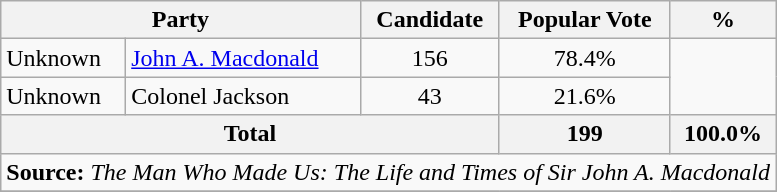<table class="wikitable">
<tr>
<th colspan="2">Party</th>
<th>Candidate</th>
<th>Popular Vote</th>
<th>%</th>
</tr>
<tr>
<td>Unknown</td>
<td> <a href='#'>John A. Macdonald</a></td>
<td align=center>156</td>
<td align=center>78.4%</td>
</tr>
<tr>
<td>Unknown</td>
<td>Colonel Jackson</td>
<td align=center>43</td>
<td align=center>21.6%</td>
</tr>
<tr>
<th colspan=3 align=center>Total</th>
<th align=right>199</th>
<th align=right>100.0%</th>
</tr>
<tr>
<td align="center" colspan=5><strong>Source:</strong> <em>The Man Who Made Us: The Life and Times of Sir John A. Macdonald</em></td>
</tr>
<tr>
</tr>
</table>
